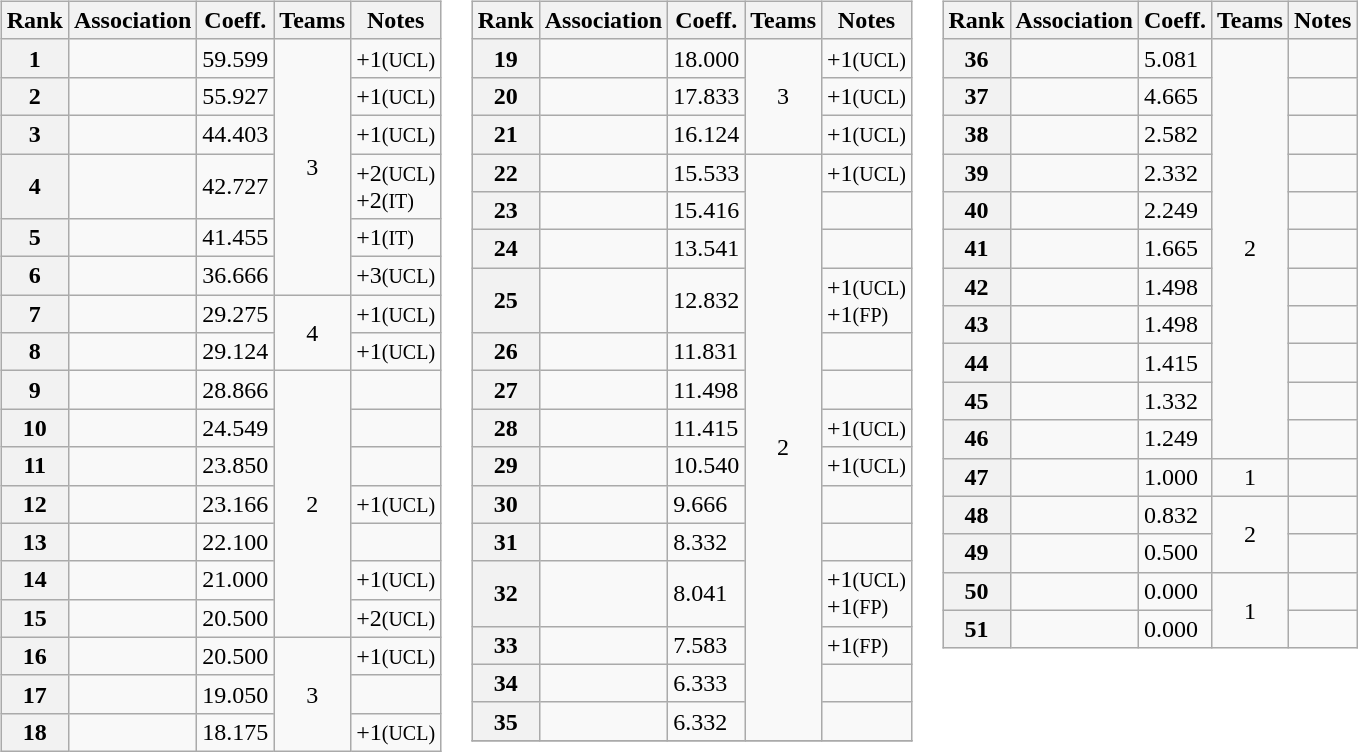<table>
<tr valign=top>
<td><br><table class="wikitable">
<tr>
<th>Rank</th>
<th>Association</th>
<th>Coeff.</th>
<th>Teams</th>
<th>Notes</th>
</tr>
<tr>
<th>1</th>
<td></td>
<td>59.599</td>
<td style="text-align: center;" rowspan="6">3</td>
<td>+1<small>(UCL)</small></td>
</tr>
<tr>
<th>2</th>
<td></td>
<td>55.927</td>
<td>+1<small>(UCL)</small></td>
</tr>
<tr>
<th>3</th>
<td></td>
<td>44.403</td>
<td>+1<small>(UCL)</small></td>
</tr>
<tr>
<th>4</th>
<td></td>
<td>42.727</td>
<td>+2<small>(UCL)</small><br>+2<small>(IT)</small></td>
</tr>
<tr>
<th>5</th>
<td></td>
<td>41.455</td>
<td>+1<small>(IT)</small></td>
</tr>
<tr>
<th>6</th>
<td></td>
<td>36.666</td>
<td>+3<small>(UCL)</small></td>
</tr>
<tr>
<th>7</th>
<td></td>
<td>29.275</td>
<td style="text-align: center;" rowspan="2">4</td>
<td>+1<small>(UCL)</small></td>
</tr>
<tr>
<th>8</th>
<td></td>
<td>29.124</td>
<td>+1<small>(UCL)</small></td>
</tr>
<tr>
<th>9</th>
<td></td>
<td>28.866</td>
<td style="text-align: center;" rowspan="7">2</td>
<td></td>
</tr>
<tr>
<th>10</th>
<td></td>
<td>24.549</td>
<td></td>
</tr>
<tr>
<th>11</th>
<td></td>
<td>23.850</td>
<td></td>
</tr>
<tr>
<th>12</th>
<td></td>
<td>23.166</td>
<td>+1<small>(UCL)</small></td>
</tr>
<tr>
<th>13</th>
<td></td>
<td>22.100</td>
<td></td>
</tr>
<tr>
<th>14</th>
<td></td>
<td>21.000</td>
<td>+1<small>(UCL)</small></td>
</tr>
<tr>
<th>15</th>
<td></td>
<td>20.500</td>
<td>+2<small>(UCL)</small></td>
</tr>
<tr>
<th>16</th>
<td></td>
<td>20.500</td>
<td style="text-align: center;" rowspan="3">3</td>
<td>+1<small>(UCL)</small></td>
</tr>
<tr>
<th>17</th>
<td></td>
<td>19.050</td>
<td></td>
</tr>
<tr>
<th>18</th>
<td></td>
<td>18.175</td>
<td>+1<small>(UCL)</small></td>
</tr>
</table>
</td>
<td><br><table class="wikitable">
<tr>
<th>Rank</th>
<th>Association</th>
<th>Coeff.</th>
<th>Teams</th>
<th>Notes</th>
</tr>
<tr>
<th>19</th>
<td></td>
<td>18.000</td>
<td style="text-align: center;" rowspan="3">3</td>
<td>+1<small>(UCL)</small></td>
</tr>
<tr>
<th>20</th>
<td></td>
<td>17.833</td>
<td>+1<small>(UCL)</small></td>
</tr>
<tr>
<th>21</th>
<td></td>
<td>16.124</td>
<td>+1<small>(UCL)</small></td>
</tr>
<tr>
<th>22</th>
<td></td>
<td>15.533</td>
<td style="text-align: center;" rowspan="14">2</td>
<td>+1<small>(UCL)</small></td>
</tr>
<tr>
<th>23</th>
<td></td>
<td>15.416</td>
<td></td>
</tr>
<tr>
<th>24</th>
<td></td>
<td>13.541</td>
<td></td>
</tr>
<tr>
<th>25</th>
<td></td>
<td>12.832</td>
<td>+1<small>(UCL)</small><br>+1<small>(FP)</small></td>
</tr>
<tr>
<th>26</th>
<td></td>
<td>11.831</td>
<td></td>
</tr>
<tr>
<th>27</th>
<td></td>
<td>11.498</td>
<td></td>
</tr>
<tr>
<th>28</th>
<td></td>
<td>11.415</td>
<td>+1<small>(UCL)</small></td>
</tr>
<tr>
<th>29</th>
<td></td>
<td>10.540</td>
<td>+1<small>(UCL)</small></td>
</tr>
<tr>
<th>30</th>
<td></td>
<td>9.666</td>
<td></td>
</tr>
<tr>
<th>31</th>
<td></td>
<td>8.332</td>
<td></td>
</tr>
<tr>
<th>32</th>
<td></td>
<td>8.041</td>
<td>+1<small>(UCL)</small><br>+1<small>(FP)</small></td>
</tr>
<tr>
<th>33</th>
<td></td>
<td>7.583</td>
<td>+1<small>(FP)</small></td>
</tr>
<tr>
<th>34</th>
<td></td>
<td>6.333</td>
<td></td>
</tr>
<tr>
<th>35</th>
<td></td>
<td>6.332</td>
<td></td>
</tr>
<tr>
</tr>
</table>
</td>
<td><br><table class="wikitable">
<tr>
<th>Rank</th>
<th>Association</th>
<th>Coeff.</th>
<th>Teams</th>
<th>Notes</th>
</tr>
<tr>
<th>36</th>
<td></td>
<td>5.081</td>
<td style="text-align: center;" rowspan="11">2</td>
<td></td>
</tr>
<tr>
<th>37</th>
<td></td>
<td>4.665</td>
<td></td>
</tr>
<tr>
<th>38</th>
<td></td>
<td>2.582</td>
<td></td>
</tr>
<tr>
<th>39</th>
<td></td>
<td>2.332</td>
<td></td>
</tr>
<tr>
<th>40</th>
<td></td>
<td>2.249</td>
<td></td>
</tr>
<tr>
<th>41</th>
<td></td>
<td>1.665</td>
<td></td>
</tr>
<tr>
<th>42</th>
<td></td>
<td>1.498</td>
<td></td>
</tr>
<tr>
<th>43</th>
<td></td>
<td>1.498</td>
<td></td>
</tr>
<tr>
<th>44</th>
<td></td>
<td>1.415</td>
<td></td>
</tr>
<tr>
<th>45</th>
<td></td>
<td>1.332</td>
<td></td>
</tr>
<tr>
<th>46</th>
<td></td>
<td>1.249</td>
<td></td>
</tr>
<tr>
<th>47</th>
<td></td>
<td>1.000</td>
<td style="text-align: center;" rowspan="1">1</td>
<td></td>
</tr>
<tr>
<th>48</th>
<td></td>
<td>0.832</td>
<td style="text-align: center;" rowspan="2">2</td>
<td></td>
</tr>
<tr>
<th>49</th>
<td></td>
<td>0.500</td>
<td></td>
</tr>
<tr>
<th>50</th>
<td></td>
<td>0.000</td>
<td style="text-align: center;" rowspan="2">1</td>
<td></td>
</tr>
<tr>
<th>51</th>
<td></td>
<td>0.000</td>
<td></td>
</tr>
</table>
</td>
</tr>
</table>
